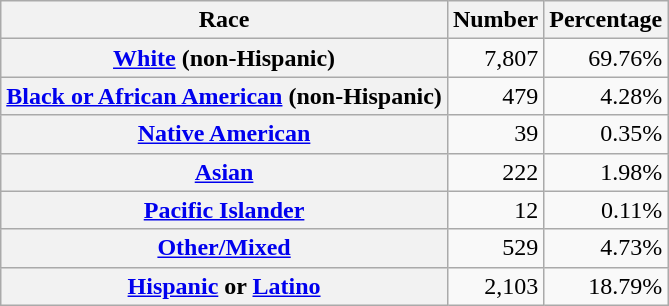<table class="wikitable" style="text-align:right">
<tr>
<th scope="col">Race</th>
<th scope="col">Number</th>
<th scope="col">Percentage</th>
</tr>
<tr>
<th scope="row"><a href='#'>White</a> (non-Hispanic)</th>
<td>7,807</td>
<td>69.76%</td>
</tr>
<tr>
<th scope="row"><a href='#'>Black or African American</a> (non-Hispanic)</th>
<td>479</td>
<td>4.28%</td>
</tr>
<tr>
<th scope="row"><a href='#'>Native American</a></th>
<td>39</td>
<td>0.35%</td>
</tr>
<tr>
<th scope="row"><a href='#'>Asian</a></th>
<td>222</td>
<td>1.98%</td>
</tr>
<tr>
<th scope="row"><a href='#'>Pacific Islander</a></th>
<td>12</td>
<td>0.11%</td>
</tr>
<tr>
<th scope="row"><a href='#'>Other/Mixed</a></th>
<td>529</td>
<td>4.73%</td>
</tr>
<tr>
<th scope="row"><a href='#'>Hispanic</a> or <a href='#'>Latino</a></th>
<td>2,103</td>
<td>18.79%</td>
</tr>
</table>
